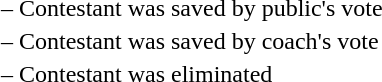<table>
<tr valign="top">
<td width = 50%><br><table>
<tr valign="top">
<td> –</td>
<td>Contestant was saved by public's vote</td>
</tr>
<tr valign="top">
<td> –</td>
<td>Contestant was saved by coach's vote</td>
</tr>
<tr valign="top">
<td> –</td>
<td>Contestant was eliminated</td>
</tr>
<tr valign="top">
</tr>
</table>
</td>
</tr>
</table>
